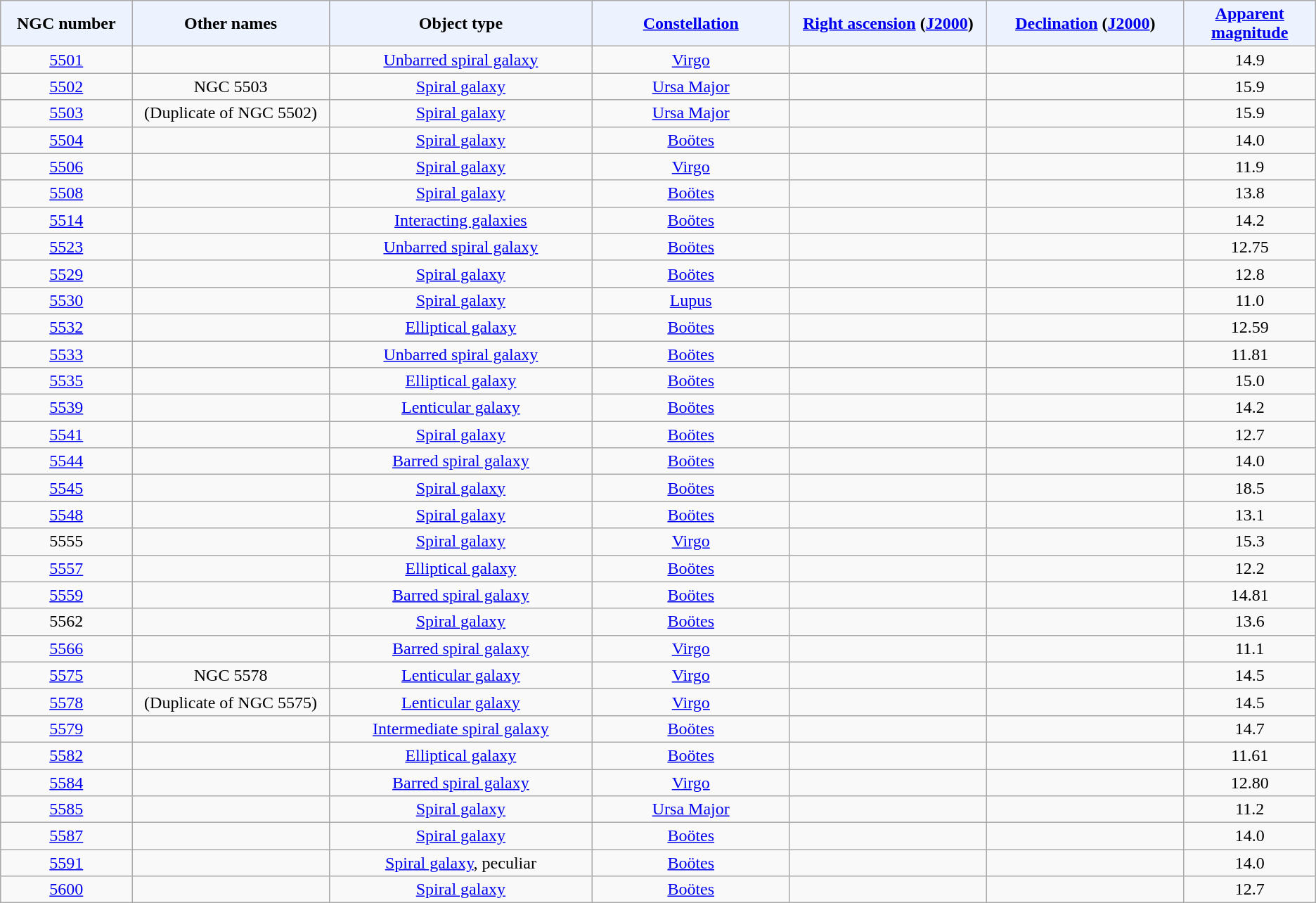<table class="wikitable sortable sticky-header sort-under" style="text-align: center;">
<tr>
<th style="background-color:#edf3fe; width: 10%;">NGC number</th>
<th style="background-color:#edf3fe; width: 15%;">Other names</th>
<th style="background-color:#edf3fe; width: 20%;">Object type</th>
<th style="background-color:#edf3fe; width: 15%;"><a href='#'>Constellation</a></th>
<th style="background-color:#edf3fe; width: 15%;"><a href='#'>Right ascension</a> (<a href='#'>J2000</a>)</th>
<th style="background-color:#edf3fe; width: 15%;"><a href='#'>Declination</a> (<a href='#'>J2000</a>)</th>
<th style="background-color:#edf3fe; width: 10%;"><a href='#'>Apparent magnitude</a></th>
</tr>
<tr>
<td><a href='#'>5501</a></td>
<td></td>
<td><a href='#'>Unbarred spiral galaxy</a></td>
<td><a href='#'>Virgo</a></td>
<td></td>
<td></td>
<td>14.9</td>
</tr>
<tr>
<td><a href='#'>5502</a></td>
<td>NGC 5503</td>
<td><a href='#'>Spiral galaxy</a></td>
<td><a href='#'>Ursa Major</a></td>
<td></td>
<td></td>
<td>15.9</td>
</tr>
<tr>
<td><a href='#'>5503</a></td>
<td>(Duplicate of NGC 5502)</td>
<td><a href='#'>Spiral galaxy</a></td>
<td><a href='#'>Ursa Major</a></td>
<td></td>
<td></td>
<td>15.9</td>
</tr>
<tr>
<td><a href='#'>5504</a></td>
<td></td>
<td><a href='#'>Spiral galaxy</a></td>
<td><a href='#'>Boötes</a></td>
<td></td>
<td></td>
<td>14.0</td>
</tr>
<tr>
<td><a href='#'>5506</a></td>
<td></td>
<td><a href='#'>Spiral galaxy</a></td>
<td><a href='#'>Virgo</a></td>
<td></td>
<td></td>
<td>11.9</td>
</tr>
<tr>
<td><a href='#'>5508</a></td>
<td></td>
<td><a href='#'>Spiral galaxy</a></td>
<td><a href='#'>Boötes</a></td>
<td></td>
<td></td>
<td>13.8</td>
</tr>
<tr>
<td><a href='#'>5514</a></td>
<td></td>
<td><a href='#'>Interacting galaxies</a></td>
<td><a href='#'>Boötes</a></td>
<td></td>
<td></td>
<td>14.2</td>
</tr>
<tr>
<td><a href='#'>5523</a></td>
<td></td>
<td><a href='#'>Unbarred spiral galaxy</a></td>
<td><a href='#'>Boötes</a></td>
<td></td>
<td></td>
<td>12.75</td>
</tr>
<tr>
<td><a href='#'>5529</a></td>
<td></td>
<td><a href='#'>Spiral galaxy</a></td>
<td><a href='#'>Boötes</a></td>
<td></td>
<td></td>
<td>12.8</td>
</tr>
<tr>
<td><a href='#'>5530</a></td>
<td></td>
<td><a href='#'>Spiral galaxy</a></td>
<td><a href='#'>Lupus</a></td>
<td></td>
<td></td>
<td>11.0</td>
</tr>
<tr>
<td><a href='#'>5532</a></td>
<td></td>
<td><a href='#'>Elliptical galaxy</a></td>
<td><a href='#'>Boötes</a></td>
<td></td>
<td></td>
<td>12.59</td>
</tr>
<tr>
<td><a href='#'>5533</a></td>
<td></td>
<td><a href='#'>Unbarred spiral galaxy</a></td>
<td><a href='#'>Boötes</a></td>
<td></td>
<td></td>
<td>11.81</td>
</tr>
<tr>
<td><a href='#'>5535</a></td>
<td></td>
<td><a href='#'>Elliptical galaxy</a></td>
<td><a href='#'>Boötes</a></td>
<td></td>
<td></td>
<td>15.0</td>
</tr>
<tr>
<td><a href='#'>5539</a></td>
<td></td>
<td><a href='#'>Lenticular galaxy</a></td>
<td><a href='#'>Boötes</a></td>
<td></td>
<td></td>
<td>14.2</td>
</tr>
<tr>
<td><a href='#'>5541</a></td>
<td></td>
<td><a href='#'>Spiral galaxy</a></td>
<td><a href='#'>Boötes</a></td>
<td></td>
<td></td>
<td>12.7</td>
</tr>
<tr>
<td><a href='#'>5544</a></td>
<td></td>
<td><a href='#'>Barred spiral galaxy</a></td>
<td><a href='#'>Boötes</a></td>
<td></td>
<td></td>
<td>14.0</td>
</tr>
<tr>
<td><a href='#'>5545</a></td>
<td></td>
<td><a href='#'>Spiral galaxy</a></td>
<td><a href='#'>Boötes</a></td>
<td></td>
<td></td>
<td>18.5</td>
</tr>
<tr>
<td><a href='#'>5548</a></td>
<td></td>
<td><a href='#'>Spiral galaxy</a></td>
<td><a href='#'>Boötes</a></td>
<td></td>
<td></td>
<td>13.1</td>
</tr>
<tr>
<td>5555</td>
<td></td>
<td><a href='#'>Spiral galaxy</a></td>
<td><a href='#'>Virgo</a></td>
<td></td>
<td></td>
<td>15.3</td>
</tr>
<tr>
<td><a href='#'>5557</a></td>
<td></td>
<td><a href='#'>Elliptical galaxy</a></td>
<td><a href='#'>Boötes</a></td>
<td></td>
<td></td>
<td>12.2</td>
</tr>
<tr>
<td><a href='#'>5559</a></td>
<td></td>
<td><a href='#'>Barred spiral galaxy</a></td>
<td><a href='#'>Boötes</a></td>
<td></td>
<td></td>
<td>14.81</td>
</tr>
<tr>
<td>5562</td>
<td></td>
<td><a href='#'>Spiral galaxy</a></td>
<td><a href='#'>Boötes</a></td>
<td></td>
<td></td>
<td>13.6</td>
</tr>
<tr>
<td><a href='#'>5566</a></td>
<td></td>
<td><a href='#'>Barred spiral galaxy</a></td>
<td><a href='#'>Virgo</a></td>
<td></td>
<td></td>
<td>11.1</td>
</tr>
<tr>
<td><a href='#'>5575</a></td>
<td>NGC 5578</td>
<td><a href='#'>Lenticular galaxy</a></td>
<td><a href='#'>Virgo</a></td>
<td></td>
<td></td>
<td>14.5</td>
</tr>
<tr>
<td><a href='#'>5578</a></td>
<td>(Duplicate of NGC 5575)</td>
<td><a href='#'>Lenticular galaxy</a></td>
<td><a href='#'>Virgo</a></td>
<td></td>
<td></td>
<td>14.5</td>
</tr>
<tr>
<td><a href='#'>5579</a></td>
<td></td>
<td><a href='#'>Intermediate spiral galaxy</a></td>
<td><a href='#'>Boötes</a></td>
<td></td>
<td></td>
<td>14.7</td>
</tr>
<tr>
<td><a href='#'>5582</a></td>
<td></td>
<td><a href='#'>Elliptical galaxy</a></td>
<td><a href='#'>Boötes</a></td>
<td></td>
<td></td>
<td>11.61</td>
</tr>
<tr>
<td><a href='#'>5584</a></td>
<td></td>
<td><a href='#'>Barred spiral galaxy</a></td>
<td><a href='#'>Virgo</a></td>
<td></td>
<td></td>
<td>12.80</td>
</tr>
<tr>
<td><a href='#'>5585</a></td>
<td></td>
<td><a href='#'>Spiral galaxy</a></td>
<td><a href='#'>Ursa Major</a></td>
<td></td>
<td></td>
<td>11.2</td>
</tr>
<tr>
<td><a href='#'>5587</a></td>
<td></td>
<td><a href='#'>Spiral galaxy</a></td>
<td><a href='#'>Boötes</a></td>
<td></td>
<td></td>
<td>14.0</td>
</tr>
<tr>
<td><a href='#'>5591</a></td>
<td></td>
<td><a href='#'>Spiral galaxy</a>, peculiar</td>
<td><a href='#'>Boötes</a></td>
<td></td>
<td></td>
<td>14.0</td>
</tr>
<tr>
<td><a href='#'>5600</a></td>
<td></td>
<td><a href='#'>Spiral galaxy</a></td>
<td><a href='#'>Boötes</a></td>
<td></td>
<td></td>
<td>12.7</td>
</tr>
</table>
